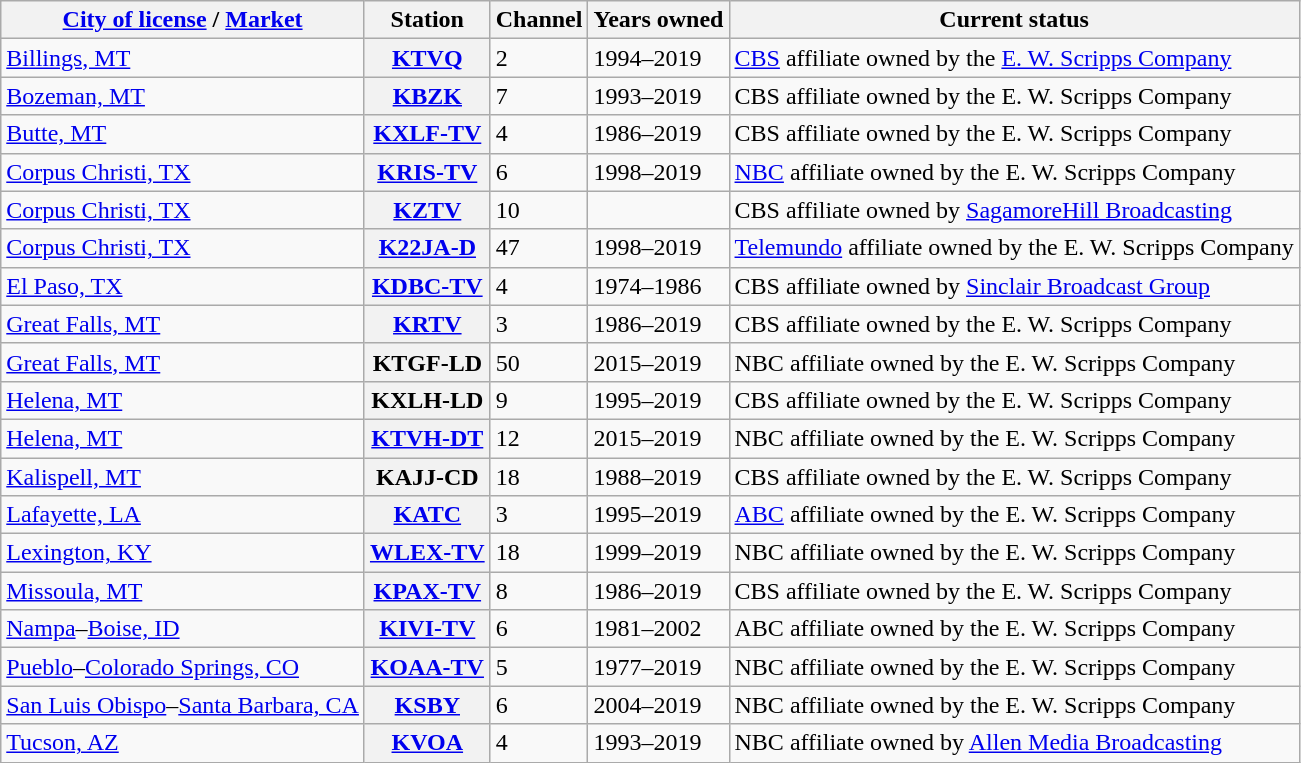<table class="wikitable">
<tr>
<th scope="col"><a href='#'>City of license</a> / <a href='#'>Market</a></th>
<th scope="col">Station</th>
<th scope="col">Channel</th>
<th scope="col">Years owned</th>
<th scope="col">Current status</th>
</tr>
<tr>
<td><a href='#'>Billings, MT</a></td>
<th scope="row"><a href='#'>KTVQ</a></th>
<td>2</td>
<td>1994–2019</td>
<td><a href='#'>CBS</a> affiliate owned by the <a href='#'>E. W. Scripps Company</a></td>
</tr>
<tr>
<td><a href='#'>Bozeman, MT</a></td>
<th scope="row"><a href='#'>KBZK</a></th>
<td>7</td>
<td>1993–2019</td>
<td>CBS affiliate owned by the E. W. Scripps Company</td>
</tr>
<tr>
<td><a href='#'>Butte, MT</a></td>
<th scope="row"><a href='#'>KXLF-TV</a></th>
<td>4</td>
<td>1986–2019</td>
<td>CBS affiliate owned by the E. W. Scripps Company</td>
</tr>
<tr>
<td><a href='#'>Corpus Christi, TX</a></td>
<th scope="row"><a href='#'>KRIS-TV</a></th>
<td>6</td>
<td>1998–2019</td>
<td><a href='#'>NBC</a> affiliate owned by the E. W. Scripps Company</td>
</tr>
<tr>
<td><a href='#'>Corpus Christi, TX</a></td>
<th scope="row"><a href='#'>KZTV</a></th>
<td>10</td>
<td></td>
<td>CBS affiliate owned by <a href='#'>SagamoreHill Broadcasting</a></td>
</tr>
<tr>
<td><a href='#'>Corpus Christi, TX</a></td>
<th scope="row"><a href='#'>K22JA-D</a></th>
<td>47</td>
<td>1998–2019</td>
<td><a href='#'>Telemundo</a> affiliate owned by the E. W. Scripps Company</td>
</tr>
<tr>
<td><a href='#'>El Paso, TX</a></td>
<th scope="row"><a href='#'>KDBC-TV</a></th>
<td>4</td>
<td>1974–1986</td>
<td>CBS affiliate owned by <a href='#'>Sinclair Broadcast Group</a></td>
</tr>
<tr>
<td><a href='#'>Great Falls, MT</a></td>
<th scope="row"><a href='#'>KRTV</a></th>
<td>3</td>
<td>1986–2019</td>
<td>CBS affiliate owned by the E. W. Scripps Company</td>
</tr>
<tr>
<td><a href='#'>Great Falls, MT</a></td>
<th scope="row">KTGF-LD</th>
<td>50</td>
<td>2015–2019</td>
<td>NBC affiliate owned by the E. W. Scripps Company</td>
</tr>
<tr>
<td><a href='#'>Helena, MT</a></td>
<th scope="row">KXLH-LD</th>
<td>9</td>
<td>1995–2019</td>
<td>CBS affiliate owned by the E. W. Scripps Company</td>
</tr>
<tr>
<td><a href='#'>Helena, MT</a></td>
<th scope="row"><a href='#'>KTVH-DT</a></th>
<td>12</td>
<td>2015–2019</td>
<td>NBC affiliate owned by the E. W. Scripps Company</td>
</tr>
<tr>
<td><a href='#'>Kalispell, MT</a></td>
<th scope="row">KAJJ-CD</th>
<td>18</td>
<td>1988–2019</td>
<td>CBS affiliate owned by the E. W. Scripps Company</td>
</tr>
<tr>
<td><a href='#'>Lafayette, LA</a></td>
<th scope="row"><a href='#'>KATC</a></th>
<td>3</td>
<td>1995–2019</td>
<td><a href='#'>ABC</a> affiliate owned by the E. W. Scripps Company</td>
</tr>
<tr>
<td><a href='#'>Lexington, KY</a></td>
<th scope="row"><a href='#'>WLEX-TV</a></th>
<td>18</td>
<td>1999–2019</td>
<td>NBC affiliate owned by the E. W. Scripps Company</td>
</tr>
<tr>
<td><a href='#'>Missoula, MT</a></td>
<th scope="row"><a href='#'>KPAX-TV</a></th>
<td>8</td>
<td>1986–2019</td>
<td>CBS affiliate owned by the E. W. Scripps Company</td>
</tr>
<tr>
<td><a href='#'>Nampa</a>–<a href='#'>Boise, ID</a></td>
<th scope="row"><a href='#'>KIVI-TV</a></th>
<td>6</td>
<td>1981–2002</td>
<td>ABC affiliate owned by the E. W. Scripps Company</td>
</tr>
<tr>
<td><a href='#'>Pueblo</a>–<a href='#'>Colorado Springs, CO</a></td>
<th scope="row"><a href='#'>KOAA-TV</a></th>
<td>5</td>
<td>1977–2019</td>
<td>NBC affiliate owned by the E. W. Scripps Company</td>
</tr>
<tr>
<td><a href='#'>San Luis Obispo</a>–<a href='#'>Santa Barbara, CA</a></td>
<th scope="row"><a href='#'>KSBY</a></th>
<td>6</td>
<td>2004–2019</td>
<td>NBC affiliate owned by the E. W. Scripps Company</td>
</tr>
<tr>
<td><a href='#'>Tucson, AZ</a></td>
<th scope="row"><a href='#'>KVOA</a></th>
<td>4</td>
<td>1993–2019</td>
<td>NBC affiliate owned by <a href='#'>Allen Media Broadcasting</a></td>
</tr>
</table>
